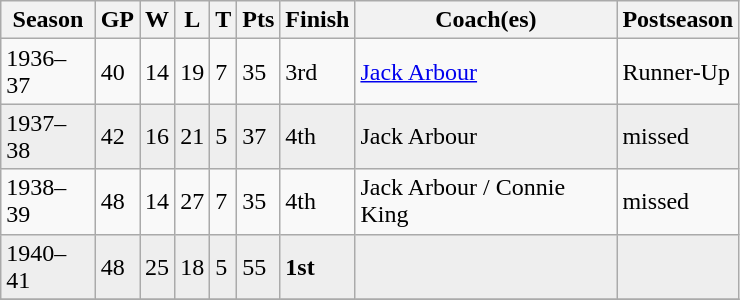<table class="wikitable" width=39%>
<tr>
<th>Season</th>
<th>GP</th>
<th>W</th>
<th>L</th>
<th>T</th>
<th>Pts</th>
<th>Finish</th>
<th>Coach(es)</th>
<th>Postseason</th>
</tr>
<tr>
<td>1936–37</td>
<td>40</td>
<td>14</td>
<td>19</td>
<td>7</td>
<td>35</td>
<td>3rd</td>
<td><a href='#'>Jack Arbour</a></td>
<td>Runner-Up</td>
</tr>
<tr bgcolor=eeeeee>
<td>1937–38</td>
<td>42</td>
<td>16</td>
<td>21</td>
<td>5</td>
<td>37</td>
<td>4th</td>
<td>Jack Arbour</td>
<td>missed</td>
</tr>
<tr>
<td>1938–39</td>
<td>48</td>
<td>14</td>
<td>27</td>
<td>7</td>
<td>35</td>
<td>4th</td>
<td>Jack Arbour / Connie King</td>
<td>missed</td>
</tr>
<tr bgcolor=eeeeee>
<td>1940–41</td>
<td>48</td>
<td>25</td>
<td>18</td>
<td>5</td>
<td>55</td>
<td><strong>1st</strong></td>
<td></td>
<td></td>
</tr>
<tr>
</tr>
</table>
